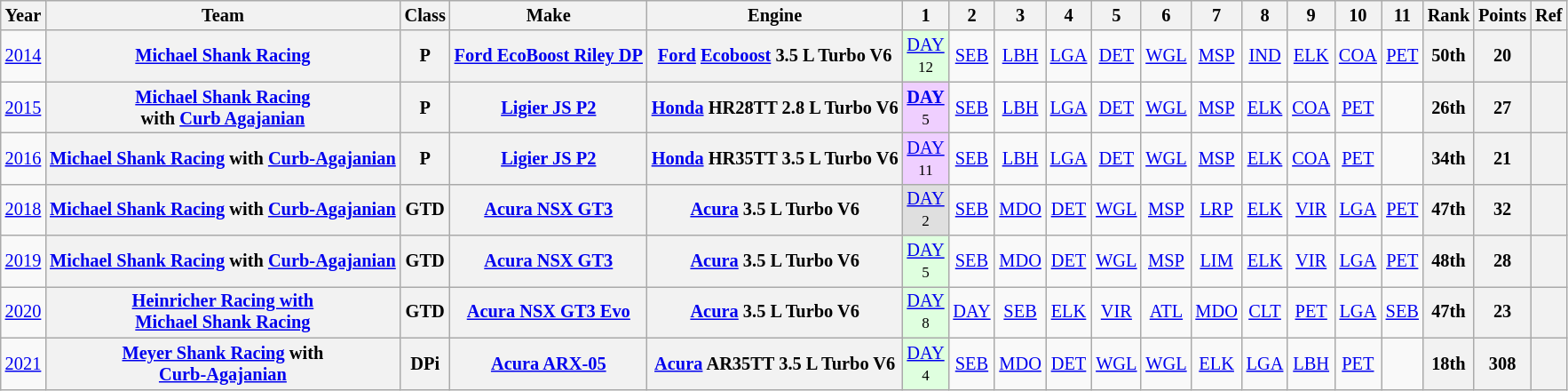<table class="wikitable" style="text-align:center; font-size:85%">
<tr>
<th>Year</th>
<th>Team</th>
<th>Class</th>
<th>Make</th>
<th>Engine</th>
<th>1</th>
<th>2</th>
<th>3</th>
<th>4</th>
<th>5</th>
<th>6</th>
<th>7</th>
<th>8</th>
<th>9</th>
<th>10</th>
<th>11</th>
<th>Rank</th>
<th>Points</th>
<th>Ref</th>
</tr>
<tr>
<td><a href='#'>2014</a></td>
<th><a href='#'>Michael Shank Racing</a></th>
<th>P</th>
<th><a href='#'>Ford EcoBoost Riley DP</a></th>
<th><a href='#'>Ford</a> <a href='#'>Ecoboost</a> 3.5 L Turbo V6</th>
<td style="background:#DFFFDF;"><a href='#'>DAY</a><br><small>12</small></td>
<td><a href='#'>SEB</a></td>
<td><a href='#'>LBH</a></td>
<td><a href='#'>LGA</a></td>
<td><a href='#'>DET</a></td>
<td><a href='#'>WGL</a></td>
<td><a href='#'>MSP</a></td>
<td><a href='#'>IND</a></td>
<td><a href='#'>ELK</a></td>
<td><a href='#'>COA</a></td>
<td><a href='#'>PET</a></td>
<th>50th</th>
<th>20</th>
<th></th>
</tr>
<tr>
<td><a href='#'>2015</a></td>
<th><a href='#'>Michael Shank Racing</a><br>with <a href='#'>Curb Agajanian</a></th>
<th>P</th>
<th><a href='#'>Ligier JS P2</a></th>
<th><a href='#'>Honda</a> HR28TT 2.8 L Turbo V6</th>
<td style="background:#EFCFFF;"><strong><a href='#'>DAY</a></strong><br><small>5</small></td>
<td><a href='#'>SEB</a></td>
<td><a href='#'>LBH</a></td>
<td><a href='#'>LGA</a></td>
<td><a href='#'>DET</a></td>
<td><a href='#'>WGL</a></td>
<td><a href='#'>MSP</a></td>
<td><a href='#'>ELK</a></td>
<td><a href='#'>COA</a></td>
<td><a href='#'>PET</a></td>
<td></td>
<th>26th</th>
<th>27</th>
<th></th>
</tr>
<tr>
<td><a href='#'>2016</a></td>
<th><a href='#'>Michael Shank Racing</a> with <a href='#'>Curb-Agajanian</a></th>
<th>P</th>
<th><a href='#'>Ligier JS P2</a></th>
<th><a href='#'>Honda</a> HR35TT 3.5 L Turbo V6</th>
<td style="background:#EFCFFF;"><a href='#'>DAY</a><br><small>11</small></td>
<td><a href='#'>SEB</a></td>
<td><a href='#'>LBH</a></td>
<td><a href='#'>LGA</a></td>
<td><a href='#'>DET</a></td>
<td><a href='#'>WGL</a></td>
<td><a href='#'>MSP</a></td>
<td><a href='#'>ELK</a></td>
<td><a href='#'>COA</a></td>
<td><a href='#'>PET</a></td>
<td></td>
<th>34th</th>
<th>21</th>
<th></th>
</tr>
<tr>
<td><a href='#'>2018</a></td>
<th><a href='#'>Michael Shank Racing</a> with <a href='#'>Curb-Agajanian</a></th>
<th>GTD</th>
<th><a href='#'>Acura NSX GT3</a></th>
<th><a href='#'>Acura</a> 3.5 L Turbo V6</th>
<td style="background:#DFDFDF;"><a href='#'>DAY</a><br><small>2</small></td>
<td><a href='#'>SEB</a></td>
<td><a href='#'>MDO</a></td>
<td><a href='#'>DET</a></td>
<td><a href='#'>WGL</a></td>
<td><a href='#'>MSP</a></td>
<td><a href='#'>LRP</a></td>
<td><a href='#'>ELK</a></td>
<td><a href='#'>VIR</a></td>
<td><a href='#'>LGA</a></td>
<td><a href='#'>PET</a></td>
<th>47th</th>
<th>32</th>
<th></th>
</tr>
<tr>
<td><a href='#'>2019</a></td>
<th><a href='#'>Michael Shank Racing</a> with <a href='#'>Curb-Agajanian</a></th>
<th>GTD</th>
<th><a href='#'>Acura NSX GT3</a></th>
<th><a href='#'>Acura</a> 3.5 L Turbo V6</th>
<td style="background:#DFFFDF;"><a href='#'>DAY</a><br><small>5</small></td>
<td><a href='#'>SEB</a></td>
<td><a href='#'>MDO</a></td>
<td><a href='#'>DET</a></td>
<td><a href='#'>WGL</a></td>
<td><a href='#'>MSP</a></td>
<td><a href='#'>LIM</a></td>
<td><a href='#'>ELK</a></td>
<td><a href='#'>VIR</a></td>
<td><a href='#'>LGA</a></td>
<td><a href='#'>PET</a></td>
<th>48th</th>
<th>28</th>
<th></th>
</tr>
<tr>
<td><a href='#'>2020</a></td>
<th><a href='#'>Heinricher Racing with<br>Michael Shank Racing</a></th>
<th>GTD</th>
<th><a href='#'>Acura NSX GT3 Evo</a></th>
<th><a href='#'>Acura</a> 3.5 L Turbo V6</th>
<td style="background:#DFFFDF;"><a href='#'>DAY</a><br><small>8</small></td>
<td><a href='#'>DAY</a></td>
<td><a href='#'>SEB</a></td>
<td><a href='#'>ELK</a></td>
<td><a href='#'>VIR</a></td>
<td><a href='#'>ATL</a></td>
<td><a href='#'>MDO</a></td>
<td><a href='#'>CLT</a></td>
<td><a href='#'>PET</a></td>
<td><a href='#'>LGA</a></td>
<td><a href='#'>SEB</a></td>
<th>47th</th>
<th>23</th>
<th></th>
</tr>
<tr>
<td><a href='#'>2021</a></td>
<th><a href='#'>Meyer Shank Racing</a> with<br><a href='#'>Curb-Agajanian</a></th>
<th>DPi</th>
<th><a href='#'>Acura ARX-05</a></th>
<th><a href='#'>Acura</a> AR35TT 3.5 L Turbo V6</th>
<td style="background:#DFFFDF;"><a href='#'>DAY</a><br><small>4</small></td>
<td><a href='#'>SEB</a></td>
<td><a href='#'>MDO</a></td>
<td><a href='#'>DET</a></td>
<td><a href='#'>WGL</a></td>
<td><a href='#'>WGL</a></td>
<td><a href='#'>ELK</a></td>
<td><a href='#'>LGA</a></td>
<td><a href='#'>LBH</a></td>
<td><a href='#'>PET</a></td>
<td></td>
<th>18th</th>
<th>308</th>
<th></th>
</tr>
</table>
